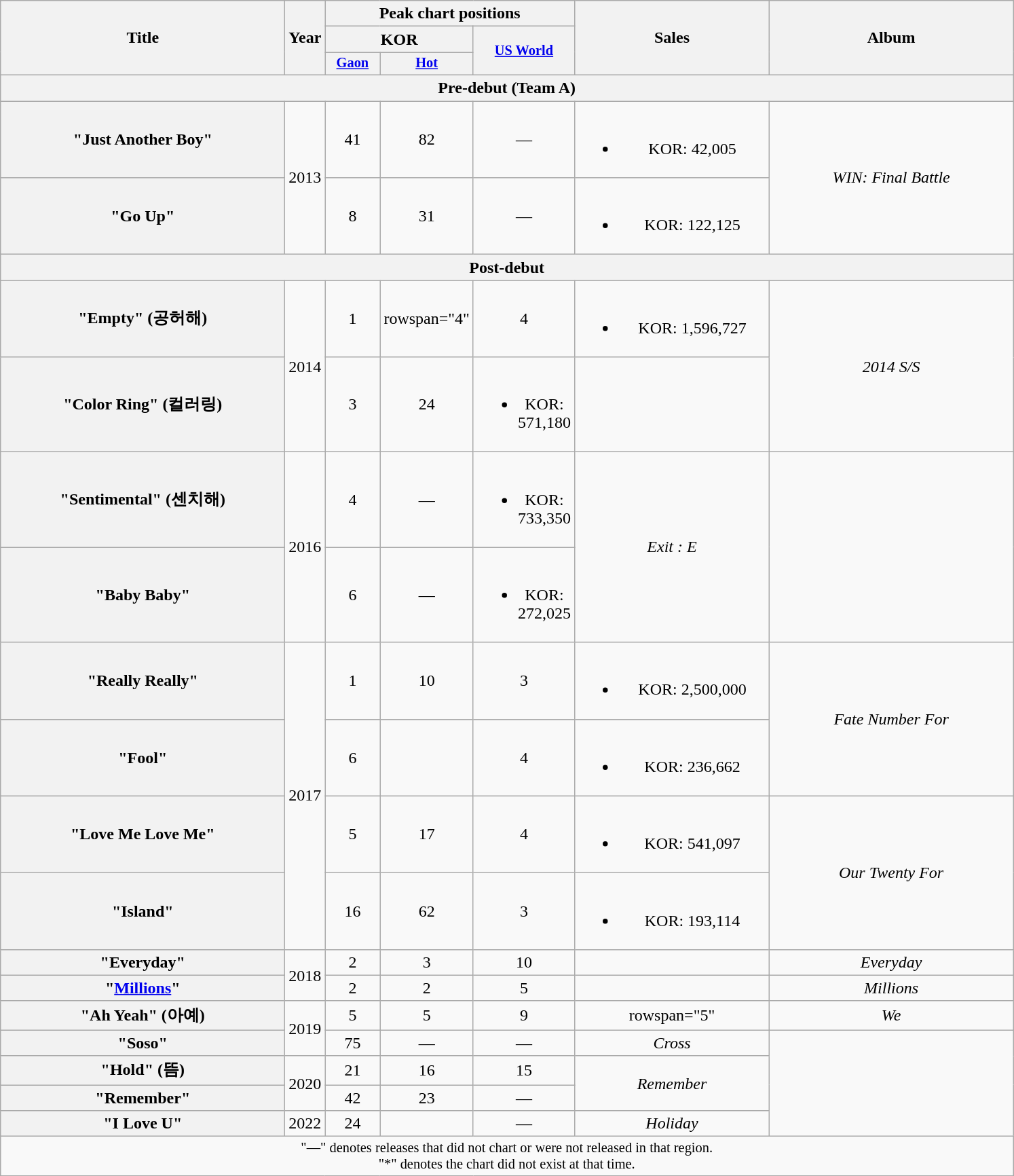<table class="wikitable plainrowheaders" style="text-align:center;">
<tr>
<th rowspan="3" scope="col" style="width:17em;">Title</th>
<th rowspan="3" scope="col">Year</th>
<th colspan="3" scope="col">Peak chart positions</th>
<th rowspan="3" scope="col" style="width:11.5em;">Sales</th>
<th rowspan="3" scope="col" style="width:14.5em;">Album</th>
</tr>
<tr>
<th scope="col" colspan="2">KOR</th>
<th rowspan="2" scope="col" style="width:3.5em;font-size:85%;"><a href='#'>US World</a><br></th>
</tr>
<tr>
<th scope="col" style="width:3.5em;font-size:85%;"><a href='#'>Gaon</a><br></th>
<th scope="col" style="width:3.5em;font-size:85%;"><a href='#'>Hot</a><br></th>
</tr>
<tr>
<th colspan="7">Pre-debut (Team A)</th>
</tr>
<tr>
<th scope="row">"Just Another Boy"</th>
<td rowspan="2">2013</td>
<td>41</td>
<td>82</td>
<td>—</td>
<td><br><ul><li>KOR: 42,005</li></ul></td>
<td rowspan="2"><em>WIN: Final Battle</em></td>
</tr>
<tr>
<th scope="row">"Go Up"</th>
<td>8</td>
<td>31</td>
<td>—</td>
<td><br><ul><li>KOR: 122,125</li></ul></td>
</tr>
<tr>
<th colspan="7">Post-debut</th>
</tr>
<tr>
<th scope="row">"Empty" (공허해)</th>
<td rowspan="2">2014</td>
<td>1</td>
<td>rowspan="4" </td>
<td>4</td>
<td><br><ul><li>KOR: 1,596,727</li></ul></td>
<td rowspan="2"><em>2014 S/S</em></td>
</tr>
<tr>
<th scope="row">"Color Ring" (컬러링)</th>
<td>3</td>
<td>24</td>
<td><br><ul><li>KOR: 571,180</li></ul></td>
</tr>
<tr>
<th scope="row">"Sentimental" (센치해)</th>
<td rowspan="2">2016</td>
<td>4</td>
<td>—</td>
<td><br><ul><li>KOR: 733,350</li></ul></td>
<td rowspan="2"><em>Exit : E</em></td>
</tr>
<tr>
<th scope="row">"Baby Baby"</th>
<td>6</td>
<td>—</td>
<td><br><ul><li>KOR: 272,025</li></ul></td>
</tr>
<tr>
<th scope="row">"Really Really"</th>
<td rowspan="4">2017</td>
<td>1</td>
<td>10</td>
<td>3</td>
<td><br><ul><li>KOR: 2,500,000</li></ul></td>
<td rowspan="2"><em>Fate Number For</em></td>
</tr>
<tr>
<th scope="row">"Fool"</th>
<td>6</td>
<td></td>
<td>4</td>
<td><br><ul><li>KOR: 236,662</li></ul></td>
</tr>
<tr>
<th scope="row">"Love Me Love Me"</th>
<td>5</td>
<td>17</td>
<td>4</td>
<td><br><ul><li>KOR: 541,097</li></ul></td>
<td rowspan="2"><em>Our Twenty For</em></td>
</tr>
<tr>
<th scope="row">"Island"</th>
<td>16</td>
<td>62</td>
<td>3</td>
<td><br><ul><li>KOR: 193,114</li></ul></td>
</tr>
<tr>
<th scope="row">"Everyday"</th>
<td rowspan="2">2018</td>
<td>2</td>
<td>3</td>
<td>10</td>
<td></td>
<td><em>Everyday</em></td>
</tr>
<tr>
<th scope="row">"<a href='#'>Millions</a>"</th>
<td>2</td>
<td>2</td>
<td>5</td>
<td></td>
<td><em>Millions</em></td>
</tr>
<tr>
<th scope="row">"Ah Yeah" (아예)</th>
<td rowspan="2">2019</td>
<td>5</td>
<td>5</td>
<td>9</td>
<td>rowspan="5" </td>
<td><em>We</em></td>
</tr>
<tr>
<th scope="row">"Soso"</th>
<td>75</td>
<td>—</td>
<td>—</td>
<td><em>Cross</em></td>
</tr>
<tr>
<th scope="row">"Hold" (뜸)</th>
<td rowspan="2">2020</td>
<td>21</td>
<td>16</td>
<td>15</td>
<td rowspan="2"><em>Remember</em></td>
</tr>
<tr>
<th scope="row">"Remember"</th>
<td>42</td>
<td>23</td>
<td>—</td>
</tr>
<tr>
<th scope="row">"I Love U"</th>
<td>2022</td>
<td>24</td>
<td></td>
<td>—</td>
<td><em>Holiday</em></td>
</tr>
<tr>
<td colspan="7" style="font-size:85%" align="center">"—" denotes releases that did not chart or were not released in that region.<br>"*" denotes the chart did not exist at that time.</td>
</tr>
</table>
